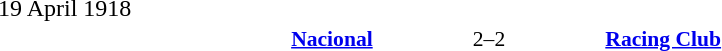<table width=100% cellspacing=1>
<tr>
<th width=20%></th>
<th width=12%></th>
<th width=20%></th>
<th></th>
</tr>
<tr>
<td>19 April 1918</td>
</tr>
<tr style=font-size:90%>
<td align=right><strong> <a href='#'>Nacional</a></strong></td>
<td align=center>2–2</td>
<td><strong> <a href='#'>Racing Club</a></strong></td>
<td></td>
</tr>
<tr>
</tr>
</table>
